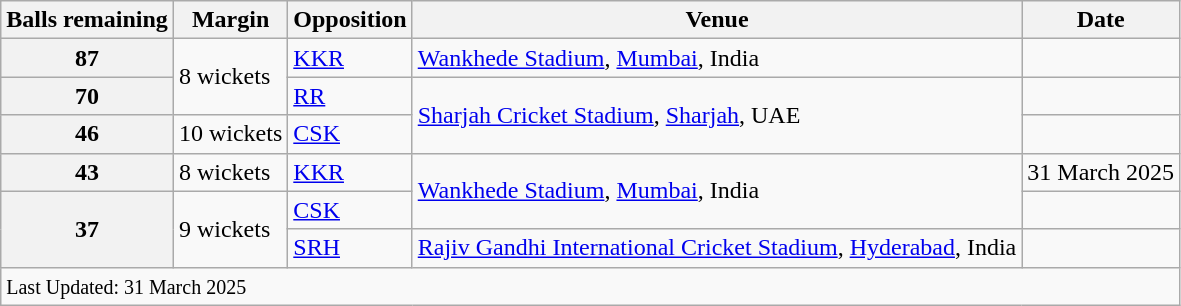<table class="wikitable">
<tr>
<th>Balls remaining</th>
<th>Margin</th>
<th>Opposition</th>
<th>Venue</th>
<th>Date</th>
</tr>
<tr>
<th>87</th>
<td rowspan=2>8 wickets</td>
<td><a href='#'>KKR</a></td>
<td><a href='#'>Wankhede Stadium</a>, <a href='#'>Mumbai</a>, India</td>
<td></td>
</tr>
<tr>
<th>70</th>
<td><a href='#'>RR</a></td>
<td rowspan=2><a href='#'>Sharjah Cricket Stadium</a>, <a href='#'>Sharjah</a>, UAE</td>
<td></td>
</tr>
<tr>
<th>46</th>
<td>10 wickets</td>
<td><a href='#'>CSK</a></td>
<td></td>
</tr>
<tr>
<th>43</th>
<td>8 wickets</td>
<td><a href='#'>KKR</a></td>
<td rowspan="2"><a href='#'>Wankhede Stadium</a>, <a href='#'>Mumbai</a>, India</td>
<td>31 March 2025</td>
</tr>
<tr>
<th rowspan="2">37</th>
<td rowspan="2">9 wickets</td>
<td><a href='#'>CSK</a></td>
<td></td>
</tr>
<tr>
<td><a href='#'>SRH</a></td>
<td><a href='#'>Rajiv Gandhi International Cricket Stadium</a>, <a href='#'>Hyderabad</a>, India</td>
<td></td>
</tr>
<tr class="sortbottom">
<td colspan="5"><small>Last Updated: 31 March 2025</small></td>
</tr>
</table>
